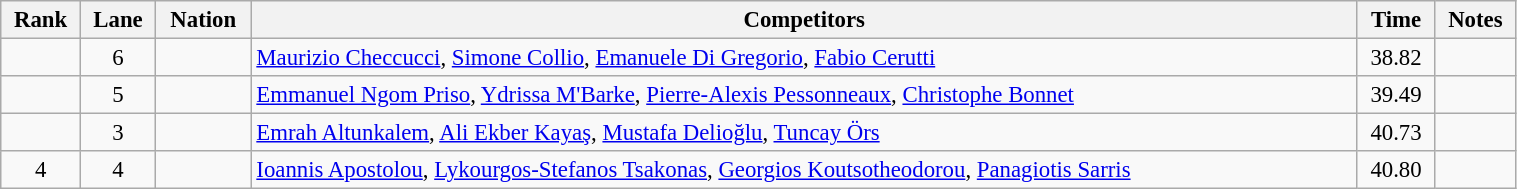<table class="wikitable sortable" width=80% style="text-align:center; font-size:95%">
<tr>
<th>Rank</th>
<th>Lane</th>
<th>Nation</th>
<th>Competitors</th>
<th>Time</th>
<th>Notes</th>
</tr>
<tr>
<td></td>
<td>6</td>
<td align=left></td>
<td align=left><a href='#'>Maurizio Checcucci</a>, <a href='#'>Simone Collio</a>, <a href='#'>Emanuele Di Gregorio</a>, <a href='#'>Fabio Cerutti</a></td>
<td>38.82</td>
<td></td>
</tr>
<tr>
<td></td>
<td>5</td>
<td align=left></td>
<td align=left><a href='#'>Emmanuel Ngom Priso</a>, <a href='#'>Ydrissa M'Barke</a>, <a href='#'>Pierre-Alexis Pessonneaux</a>, <a href='#'>Christophe Bonnet</a></td>
<td>39.49</td>
<td></td>
</tr>
<tr>
<td></td>
<td>3</td>
<td align=left></td>
<td align=left><a href='#'>Emrah Altunkalem</a>, <a href='#'>Ali Ekber Kayaş</a>, <a href='#'>Mustafa Delioğlu</a>, <a href='#'>Tuncay Örs</a></td>
<td>40.73</td>
<td></td>
</tr>
<tr>
<td>4</td>
<td>4</td>
<td align=left></td>
<td align=left><a href='#'>Ioannis Apostolou</a>, <a href='#'>Lykourgos-Stefanos Tsakonas</a>, <a href='#'>Georgios Koutsotheodorou</a>, <a href='#'>Panagiotis Sarris</a></td>
<td>40.80</td>
<td></td>
</tr>
</table>
